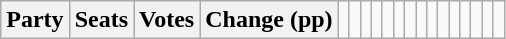<table class="wikitable" style="text-align:right;">
<tr>
<th colspan="2">Party</th>
<th>Seats</th>
<th>Votes</th>
<th colspan="3">Change (pp)<br></th>
<td></td>
<td></td>
<td><br></td>
<td></td>
<td></td>
<td><br></td>
<td></td>
<td></td>
<td><br></td>
<td></td>
<td></td>
<td><br></td>
<td></td>
<td></td>
<td></td>
</tr>
</table>
